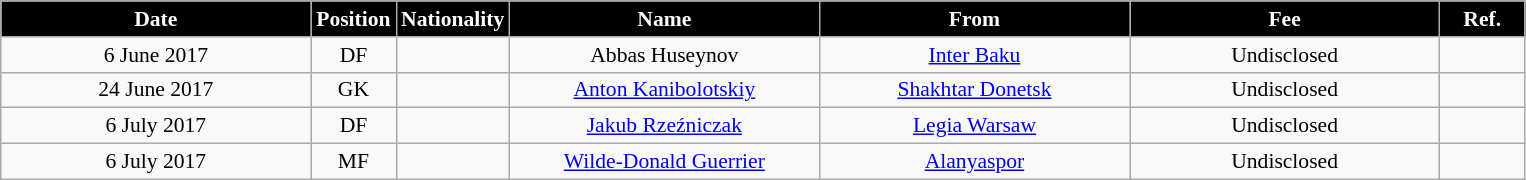<table class="wikitable"  style="text-align:center; font-size:90%; ">
<tr>
<th style="background:#000000; color:#fff; width:200px;">Date</th>
<th style="background:#000000; color:#fff; width:50px;">Position</th>
<th style="background:#000000; color:#fff; width:50px;">Nationality</th>
<th style="background:#000000; color:#fff; width:200px;">Name</th>
<th style="background:#000000; color:#fff; width:200px;">From</th>
<th style="background:#000000; color:#fff; width:200px;">Fee</th>
<th style="background:#000000; color:#fff; width:50px;">Ref.</th>
</tr>
<tr>
<td>6 June 2017</td>
<td>DF</td>
<td></td>
<td>Abbas Huseynov</td>
<td><a href='#'>Inter Baku</a></td>
<td>Undisclosed</td>
<td></td>
</tr>
<tr>
<td>24 June 2017</td>
<td>GK</td>
<td></td>
<td><a href='#'>Anton Kanibolotskiy</a></td>
<td><a href='#'>Shakhtar Donetsk</a></td>
<td>Undisclosed</td>
<td></td>
</tr>
<tr>
<td>6 July 2017</td>
<td>DF</td>
<td></td>
<td><a href='#'>Jakub Rzeźniczak</a></td>
<td><a href='#'>Legia Warsaw</a></td>
<td>Undisclosed</td>
<td></td>
</tr>
<tr>
<td>6 July 2017</td>
<td>MF</td>
<td></td>
<td><a href='#'>Wilde-Donald Guerrier</a></td>
<td><a href='#'>Alanyaspor</a></td>
<td>Undisclosed</td>
<td></td>
</tr>
</table>
